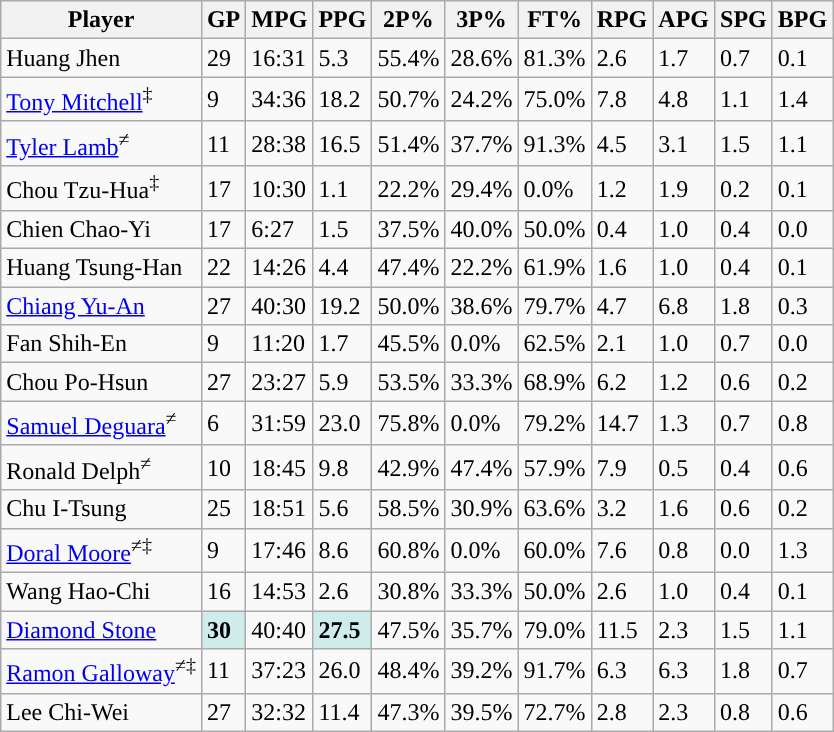<table class="wikitable">
<tr>
<th>Player</th>
<th>GP</th>
<th>MPG</th>
<th>PPG</th>
<th>2P%</th>
<th>3P%</th>
<th>FT%</th>
<th>RPG</th>
<th>APG</th>
<th>SPG</th>
<th>BPG</th>
</tr>
<tr>
<td>Huang Jhen</td>
<td>29</td>
<td>16:31</td>
<td>5.3</td>
<td>55.4%</td>
<td>28.6%</td>
<td>81.3%</td>
<td>2.6</td>
<td>1.7</td>
<td>0.7</td>
<td>0.1</td>
</tr>
<tr>
<td><a href='#'>Tony Mitchell</a><sup>‡</sup></td>
<td>9</td>
<td>34:36</td>
<td>18.2</td>
<td>50.7%</td>
<td>24.2%</td>
<td>75.0%</td>
<td>7.8</td>
<td>4.8</td>
<td>1.1</td>
<td>1.4</td>
</tr>
<tr>
<td><a href='#'>Tyler Lamb</a><sup>≠</sup></td>
<td>11</td>
<td>28:38</td>
<td>16.5</td>
<td>51.4%</td>
<td>37.7%</td>
<td>91.3%</td>
<td>4.5</td>
<td>3.1</td>
<td>1.5</td>
<td>1.1</td>
</tr>
<tr>
<td>Chou Tzu-Hua<sup>‡</sup></td>
<td>17</td>
<td>10:30</td>
<td>1.1</td>
<td>22.2%</td>
<td>29.4%</td>
<td>0.0%</td>
<td>1.2</td>
<td>1.9</td>
<td>0.2</td>
<td>0.1</td>
</tr>
<tr>
<td>Chien Chao-Yi</td>
<td>17</td>
<td>6:27</td>
<td>1.5</td>
<td>37.5%</td>
<td>40.0%</td>
<td>50.0%</td>
<td>0.4</td>
<td>1.0</td>
<td>0.4</td>
<td>0.0</td>
</tr>
<tr>
<td>Huang Tsung-Han</td>
<td>22</td>
<td>14:26</td>
<td>4.4</td>
<td>47.4%</td>
<td>22.2%</td>
<td>61.9%</td>
<td>1.6</td>
<td>1.0</td>
<td>0.4</td>
<td>0.1</td>
</tr>
<tr>
<td><a href='#'>Chiang Yu-An</a></td>
<td>27</td>
<td>40:30</td>
<td>19.2</td>
<td>50.0%</td>
<td>38.6%</td>
<td>79.7%</td>
<td>4.7</td>
<td>6.8</td>
<td>1.8</td>
<td>0.3</td>
</tr>
<tr>
<td>Fan Shih-En</td>
<td>9</td>
<td>11:20</td>
<td>1.7</td>
<td>45.5%</td>
<td>0.0%</td>
<td>62.5%</td>
<td>2.1</td>
<td>1.0</td>
<td>0.7</td>
<td>0.0</td>
</tr>
<tr>
<td>Chou Po-Hsun</td>
<td>27</td>
<td>23:27</td>
<td>5.9</td>
<td>53.5%</td>
<td>33.3%</td>
<td>68.9%</td>
<td>6.2</td>
<td>1.2</td>
<td>0.6</td>
<td>0.2</td>
</tr>
<tr>
<td><a href='#'>Samuel Deguara</a><sup>≠</sup></td>
<td>6</td>
<td>31:59</td>
<td>23.0</td>
<td>75.8%</td>
<td>0.0%</td>
<td>79.2%</td>
<td>14.7</td>
<td>1.3</td>
<td>0.7</td>
<td>0.8</td>
</tr>
<tr>
<td>Ronald Delph<sup>≠</sup></td>
<td>10</td>
<td>18:45</td>
<td>9.8</td>
<td>42.9%</td>
<td>47.4%</td>
<td>57.9%</td>
<td>7.9</td>
<td>0.5</td>
<td>0.4</td>
<td>0.6</td>
</tr>
<tr>
<td>Chu I-Tsung</td>
<td>25</td>
<td>18:51</td>
<td>5.6</td>
<td>58.5%</td>
<td>30.9%</td>
<td>63.6%</td>
<td>3.2</td>
<td>1.6</td>
<td>0.6</td>
<td>0.2</td>
</tr>
<tr>
<td><a href='#'>Doral Moore</a><sup>≠‡</sup></td>
<td>9</td>
<td>17:46</td>
<td>8.6</td>
<td>60.8%</td>
<td>0.0%</td>
<td>60.0%</td>
<td>7.6</td>
<td>0.8</td>
<td>0.0</td>
<td>1.3</td>
</tr>
<tr>
<td>Wang Hao-Chi</td>
<td>16</td>
<td>14:53</td>
<td>2.6</td>
<td>30.8%</td>
<td>33.3%</td>
<td>50.0%</td>
<td>2.6</td>
<td>1.0</td>
<td>0.4</td>
<td>0.1</td>
</tr>
<tr>
<td><a href='#'>Diamond Stone</a></td>
<td style="background-color: #CFECEC"><strong>30</strong></td>
<td>40:40</td>
<td style="background-color: #CFECEC"><strong>27.5</strong></td>
<td>47.5%</td>
<td>35.7%</td>
<td>79.0%</td>
<td>11.5</td>
<td>2.3</td>
<td>1.5</td>
<td>1.1</td>
</tr>
<tr>
<td><a href='#'>Ramon Galloway</a><sup>≠‡</sup></td>
<td>11</td>
<td>37:23</td>
<td>26.0</td>
<td>48.4%</td>
<td>39.2%</td>
<td>91.7%</td>
<td>6.3</td>
<td>6.3</td>
<td>1.8</td>
<td>0.7</td>
</tr>
<tr>
<td>Lee Chi-Wei</td>
<td>27</td>
<td>32:32</td>
<td>11.4</td>
<td>47.3%</td>
<td>39.5%</td>
<td>72.7%</td>
<td>2.8</td>
<td>2.3</td>
<td>0.8</td>
<td>0.6</td>
</tr>
</table>
